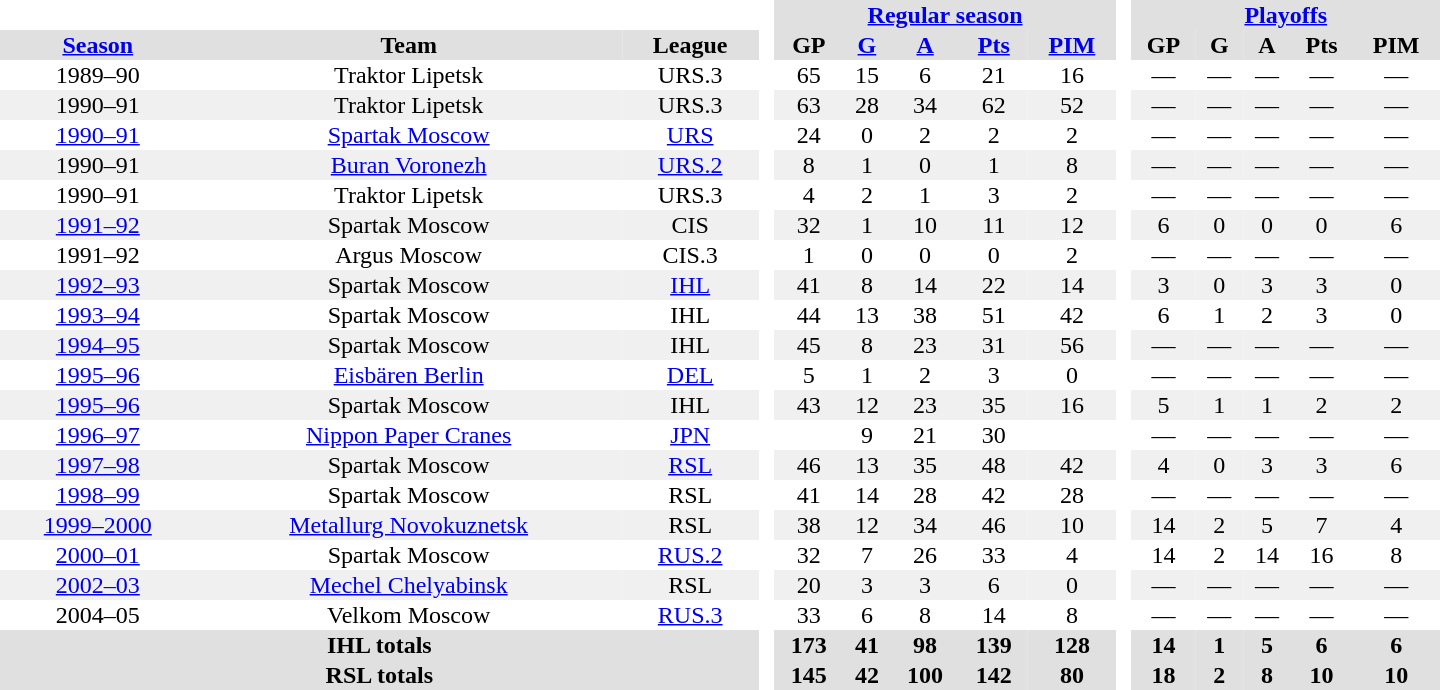<table border="0" cellpadding="1" cellspacing="0" style="text-align:center; width:60em">
<tr bgcolor="#e0e0e0">
<th colspan="3" bgcolor="#ffffff"> </th>
<th rowspan="99" bgcolor="#ffffff"> </th>
<th colspan="5"><a href='#'>Regular season</a></th>
<th rowspan="99" bgcolor="#ffffff"> </th>
<th colspan="5"><a href='#'>Playoffs</a></th>
</tr>
<tr bgcolor="#e0e0e0">
<th><a href='#'>Season</a></th>
<th>Team</th>
<th>League</th>
<th>GP</th>
<th><a href='#'>G</a></th>
<th><a href='#'>A</a></th>
<th><a href='#'>Pts</a></th>
<th><a href='#'>PIM</a></th>
<th>GP</th>
<th>G</th>
<th>A</th>
<th>Pts</th>
<th>PIM</th>
</tr>
<tr>
<td>1989–90</td>
<td>Traktor Lipetsk</td>
<td>URS.3</td>
<td>65</td>
<td>15</td>
<td>6</td>
<td>21</td>
<td>16</td>
<td>—</td>
<td>—</td>
<td>—</td>
<td>—</td>
<td>—</td>
</tr>
<tr bgcolor="#f0f0f0">
<td>1990–91</td>
<td>Traktor Lipetsk</td>
<td>URS.3</td>
<td>63</td>
<td>28</td>
<td>34</td>
<td>62</td>
<td>52</td>
<td>—</td>
<td>—</td>
<td>—</td>
<td>—</td>
<td>—</td>
</tr>
<tr>
<td><a href='#'>1990–91</a></td>
<td><a href='#'>Spartak Moscow</a></td>
<td><a href='#'>URS</a></td>
<td>24</td>
<td>0</td>
<td>2</td>
<td>2</td>
<td>2</td>
<td>—</td>
<td>—</td>
<td>—</td>
<td>—</td>
<td>—</td>
</tr>
<tr bgcolor="#f0f0f0">
<td>1990–91</td>
<td><a href='#'>Buran Voronezh</a></td>
<td><a href='#'>URS.2</a></td>
<td>8</td>
<td>1</td>
<td>0</td>
<td>1</td>
<td>8</td>
<td>—</td>
<td>—</td>
<td>—</td>
<td>—</td>
<td>—</td>
</tr>
<tr>
<td>1990–91</td>
<td>Traktor Lipetsk</td>
<td>URS.3</td>
<td>4</td>
<td>2</td>
<td>1</td>
<td>3</td>
<td>2</td>
<td>—</td>
<td>—</td>
<td>—</td>
<td>—</td>
<td>—</td>
</tr>
<tr bgcolor="#f0f0f0">
<td><a href='#'>1991–92</a></td>
<td>Spartak Moscow</td>
<td>CIS</td>
<td>32</td>
<td>1</td>
<td>10</td>
<td>11</td>
<td>12</td>
<td>6</td>
<td>0</td>
<td>0</td>
<td>0</td>
<td>6</td>
</tr>
<tr>
<td>1991–92</td>
<td>Argus Moscow</td>
<td>CIS.3</td>
<td>1</td>
<td>0</td>
<td>0</td>
<td>0</td>
<td>2</td>
<td>—</td>
<td>—</td>
<td>—</td>
<td>—</td>
<td>—</td>
</tr>
<tr bgcolor="#f0f0f0">
<td><a href='#'>1992–93</a></td>
<td>Spartak Moscow</td>
<td><a href='#'>IHL</a></td>
<td>41</td>
<td>8</td>
<td>14</td>
<td>22</td>
<td>14</td>
<td>3</td>
<td>0</td>
<td>3</td>
<td>3</td>
<td>0</td>
</tr>
<tr>
<td><a href='#'>1993–94</a></td>
<td>Spartak Moscow</td>
<td>IHL</td>
<td>44</td>
<td>13</td>
<td>38</td>
<td>51</td>
<td>42</td>
<td>6</td>
<td>1</td>
<td>2</td>
<td>3</td>
<td>0</td>
</tr>
<tr bgcolor="#f0f0f0">
<td><a href='#'>1994–95</a></td>
<td>Spartak Moscow</td>
<td>IHL</td>
<td>45</td>
<td>8</td>
<td>23</td>
<td>31</td>
<td>56</td>
<td>—</td>
<td>—</td>
<td>—</td>
<td>—</td>
<td>—</td>
</tr>
<tr>
<td><a href='#'>1995–96</a></td>
<td><a href='#'>Eisbären Berlin</a></td>
<td><a href='#'>DEL</a></td>
<td>5</td>
<td>1</td>
<td>2</td>
<td>3</td>
<td>0</td>
<td>—</td>
<td>—</td>
<td>—</td>
<td>—</td>
<td>—</td>
</tr>
<tr bgcolor="#f0f0f0">
<td><a href='#'>1995–96</a></td>
<td>Spartak Moscow</td>
<td>IHL</td>
<td>43</td>
<td>12</td>
<td>23</td>
<td>35</td>
<td>16</td>
<td>5</td>
<td>1</td>
<td>1</td>
<td>2</td>
<td>2</td>
</tr>
<tr>
<td><a href='#'>1996–97</a></td>
<td><a href='#'>Nippon Paper Cranes</a></td>
<td><a href='#'>JPN</a></td>
<td></td>
<td>9</td>
<td>21</td>
<td>30</td>
<td></td>
<td>—</td>
<td>—</td>
<td>—</td>
<td>—</td>
<td>—</td>
</tr>
<tr bgcolor="#f0f0f0">
<td><a href='#'>1997–98</a></td>
<td>Spartak Moscow</td>
<td><a href='#'>RSL</a></td>
<td>46</td>
<td>13</td>
<td>35</td>
<td>48</td>
<td>42</td>
<td>4</td>
<td>0</td>
<td>3</td>
<td>3</td>
<td>6</td>
</tr>
<tr>
<td><a href='#'>1998–99</a></td>
<td>Spartak Moscow</td>
<td>RSL</td>
<td>41</td>
<td>14</td>
<td>28</td>
<td>42</td>
<td>28</td>
<td>—</td>
<td>—</td>
<td>—</td>
<td>—</td>
<td>—</td>
</tr>
<tr bgcolor="#f0f0f0">
<td><a href='#'>1999–2000</a></td>
<td><a href='#'>Metallurg Novokuznetsk</a></td>
<td>RSL</td>
<td>38</td>
<td>12</td>
<td>34</td>
<td>46</td>
<td>10</td>
<td>14</td>
<td>2</td>
<td>5</td>
<td>7</td>
<td>4</td>
</tr>
<tr>
<td><a href='#'>2000–01</a></td>
<td>Spartak Moscow</td>
<td><a href='#'>RUS.2</a></td>
<td>32</td>
<td>7</td>
<td>26</td>
<td>33</td>
<td>4</td>
<td>14</td>
<td>2</td>
<td>14</td>
<td>16</td>
<td>8</td>
</tr>
<tr bgcolor="#f0f0f0">
<td><a href='#'>2002–03</a></td>
<td><a href='#'>Mechel Chelyabinsk</a></td>
<td>RSL</td>
<td>20</td>
<td>3</td>
<td>3</td>
<td>6</td>
<td>0</td>
<td>—</td>
<td>—</td>
<td>—</td>
<td>—</td>
<td>—</td>
</tr>
<tr>
<td>2004–05</td>
<td>Velkom Moscow</td>
<td><a href='#'>RUS.3</a></td>
<td>33</td>
<td>6</td>
<td>8</td>
<td>14</td>
<td>8</td>
<td>—</td>
<td>—</td>
<td>—</td>
<td>—</td>
<td>—</td>
</tr>
<tr bgcolor="#e0e0e0">
<th colspan="3">IHL totals</th>
<th>173</th>
<th>41</th>
<th>98</th>
<th>139</th>
<th>128</th>
<th>14</th>
<th>1</th>
<th>5</th>
<th>6</th>
<th>6</th>
</tr>
<tr bgcolor="#e0e0e0">
<th colspan="3">RSL totals</th>
<th>145</th>
<th>42</th>
<th>100</th>
<th>142</th>
<th>80</th>
<th>18</th>
<th>2</th>
<th>8</th>
<th>10</th>
<th>10</th>
</tr>
</table>
